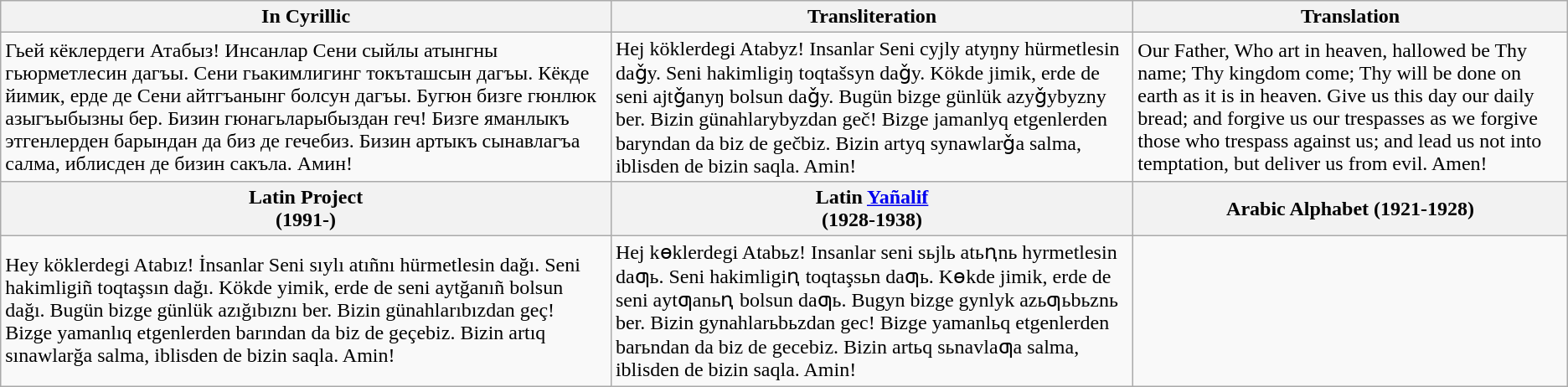<table class="wikitable">
<tr>
<th>In Cyrillic</th>
<th>Transliteration</th>
<th>Translation</th>
</tr>
<tr>
<td>Гьей кёклердеги Атабыз! Инсанлар Сени сыйлы атынгны гьюрметлесин дагъы. Сени гьакимлигинг токъташсын дагъы. Кёкде йимик, ерде де Сени айтгъанынг болсун дагъы. Бугюн бизге гюнлюк азыгъыбызны бер. Бизин гюнагьларыбыздан геч! Бизге яманлыкъ этгенлерден барындан да биз де гечебиз. Бизин артыкъ сынавлагъа салма, иблисден де бизин сакъла. Амин!</td>
<td>Hej köklerdegi Atabyz! Insanlar Seni cyjly atyŋny hürmetlesin daǧy. Seni hakimligiŋ toqtašsyn daǧy. Kökde jimik, erde de seni ajtǧanyŋ  bolsun daǧy. Bugün bizge günlük azyǧybyzny ber. Bizin günahlarybyzdan geč! Bizge jamanlyq etgenlerden baryndan da biz de gečbiz. Bizin artyq synawlarǧa salma, iblisden de bizin saqla. Amin!</td>
<td>Our Father, Who art in heaven, hallowed be Thy name; Thy kingdom come; Thy will be done on earth as it is in heaven. Give us this day our daily bread; and forgive us our trespasses as we forgive those who trespass against us; and lead us not into temptation, but deliver us from evil. Amen!</td>
</tr>
<tr>
<th>Latin Project <br>(1991-)</th>
<th>Latin <a href='#'>Yañalif</a> <br>(1928-1938)</th>
<th>Arabic Alphabet (1921-1928)</th>
</tr>
<tr>
<td>Hey köklerdegi Atabız! İnsanlar Seni sıylı atıñnı hürmetlesin dağı. Seni hakimligiñ toqtaşsın dağı. Kökde yimik, erde de seni aytğanıñ bolsun dağı. Bugün bizge günlük azığıbıznı ber. Bizin günahlarıbızdan geç!  Bizge yamanlıq etgenlerden barından da biz de geçebiz. Bizin artıq sınawlarğa salma, iblisden de bizin saqla. Amin!</td>
<td>Hej kөklerdegi Atabьz! Insanlar seni sьjlь atьꞑnь hyrmetlesin daƣь. Seni hakimligiꞑ toqtaşsьn daƣь. Kөkde jimik, erde de seni aytƣanьꞑ bolsun daƣь. Bugyn bizge gynlyk azьƣьbьznь ber. Bizin gynahlarьbьzdan gec! Bizge yamanlьq etgenlerden barьndan da biz de gecebiz. Bizin artьq sьnavlaƣa salma, iblisden de bizin saqla. Amin!</td>
<td dir="rtl"></td>
</tr>
</table>
